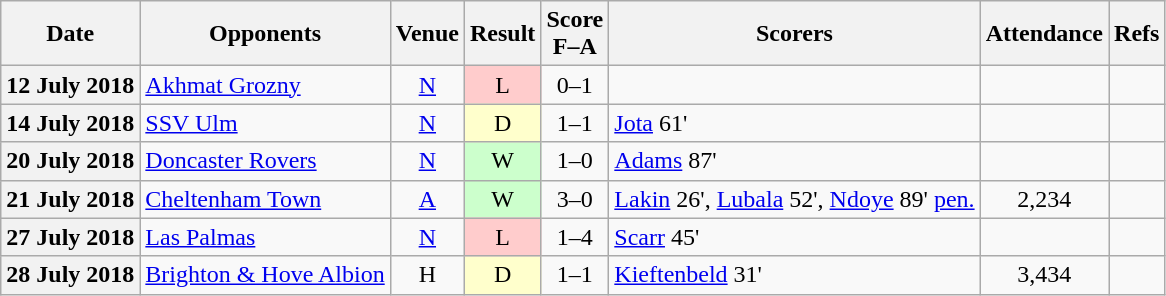<table class="wikitable plainrowheaders" style=text-align:center>
<tr>
<th scope=col>Date</th>
<th scope=col>Opponents</th>
<th scope=col>Venue</th>
<th scope=col>Result</th>
<th scope=col>Score<br>F–A</th>
<th scope=col>Scorers</th>
<th scope=col>Attendance</th>
<th scope=col>Refs</th>
</tr>
<tr>
<th scope=row>12 July 2018</th>
<td style=text-align:left><a href='#'>Akhmat Grozny</a></td>
<td><a href='#'>N</a></td>
<td style=background:#fcc>L</td>
<td>0–1</td>
<td></td>
<td></td>
<td></td>
</tr>
<tr>
<th scope=row>14 July 2018</th>
<td style=text-align:left><a href='#'>SSV Ulm</a></td>
<td><a href='#'>N</a></td>
<td style=background:#ffc>D</td>
<td>1–1</td>
<td style=text-align:left><a href='#'>Jota</a> 61'</td>
<td></td>
<td></td>
</tr>
<tr>
<th scope=row>20 July 2018</th>
<td style=text-align:left><a href='#'>Doncaster Rovers</a></td>
<td><a href='#'>N</a></td>
<td style=background:#cfc>W</td>
<td>1–0</td>
<td style=text-align:left><a href='#'>Adams</a> 87'</td>
<td></td>
<td></td>
</tr>
<tr>
<th scope=row>21 July 2018</th>
<td style=text-align:left><a href='#'>Cheltenham Town</a></td>
<td><a href='#'>A</a></td>
<td style=background:#cfc>W</td>
<td>3–0</td>
<td style=text-align:left><a href='#'>Lakin</a> 26', <a href='#'>Lubala</a> 52', <a href='#'>Ndoye</a> 89' <a href='#'>pen.</a></td>
<td>2,234</td>
<td></td>
</tr>
<tr>
<th scope=row>27 July 2018</th>
<td style=text-align:left><a href='#'>Las Palmas</a></td>
<td><a href='#'>N</a></td>
<td style=background:#fcc>L</td>
<td>1–4</td>
<td style=text-align:left><a href='#'>Scarr</a> 45'</td>
<td></td>
<td></td>
</tr>
<tr>
<th scope=row>28 July 2018</th>
<td style=text-align:left><a href='#'>Brighton & Hove Albion</a></td>
<td>H</td>
<td style=background:#ffc>D</td>
<td>1–1</td>
<td style=text-align:left><a href='#'>Kieftenbeld</a> 31'</td>
<td>3,434</td>
<td></td>
</tr>
</table>
